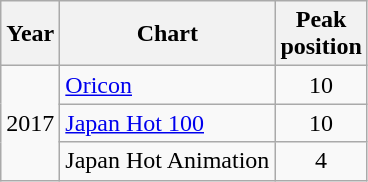<table class="wikitable">
<tr>
<th>Year</th>
<th>Chart</th>
<th>Peak<br>position</th>
</tr>
<tr>
<td rowspan="3">2017</td>
<td><a href='#'>Oricon</a></td>
<td style="text-align:center">10</td>
</tr>
<tr>
<td><a href='#'>Japan Hot 100</a></td>
<td style="text-align:center">10</td>
</tr>
<tr>
<td>Japan Hot Animation </td>
<td style="text-align:center">4</td>
</tr>
</table>
